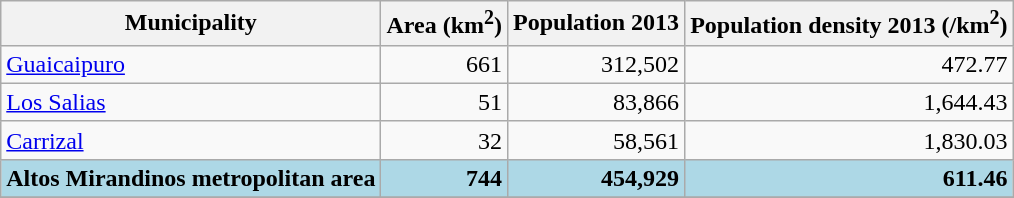<table class="wikitable" style="text-align:right">
<tr>
<th>Municipality</th>
<th>Area (km<sup>2</sup>)</th>
<th>Population 2013 </th>
<th>Population density 2013 (/km<sup>2</sup>)</th>
</tr>
<tr>
<td align=left><a href='#'>Guaicaipuro</a></td>
<td>661</td>
<td>312,502</td>
<td>472.77</td>
</tr>
<tr>
<td align=left><a href='#'>Los Salias</a></td>
<td>51</td>
<td>83,866</td>
<td>1,644.43</td>
</tr>
<tr>
<td align=left><a href='#'>Carrizal</a></td>
<td>32</td>
<td>58,561</td>
<td>1,830.03</td>
</tr>
<tr>
<td style="background:lightblue; text-align:right;"><strong>Altos Mirandinos metropolitan area</strong></td>
<td style="background:lightblue; text-align:right;"><strong>744</strong></td>
<td style="background:lightblue; text-align:right;"><strong>454,929</strong></td>
<td style="background:lightblue; text-align:right;"><strong>611.46</strong></td>
</tr>
<tr>
</tr>
</table>
